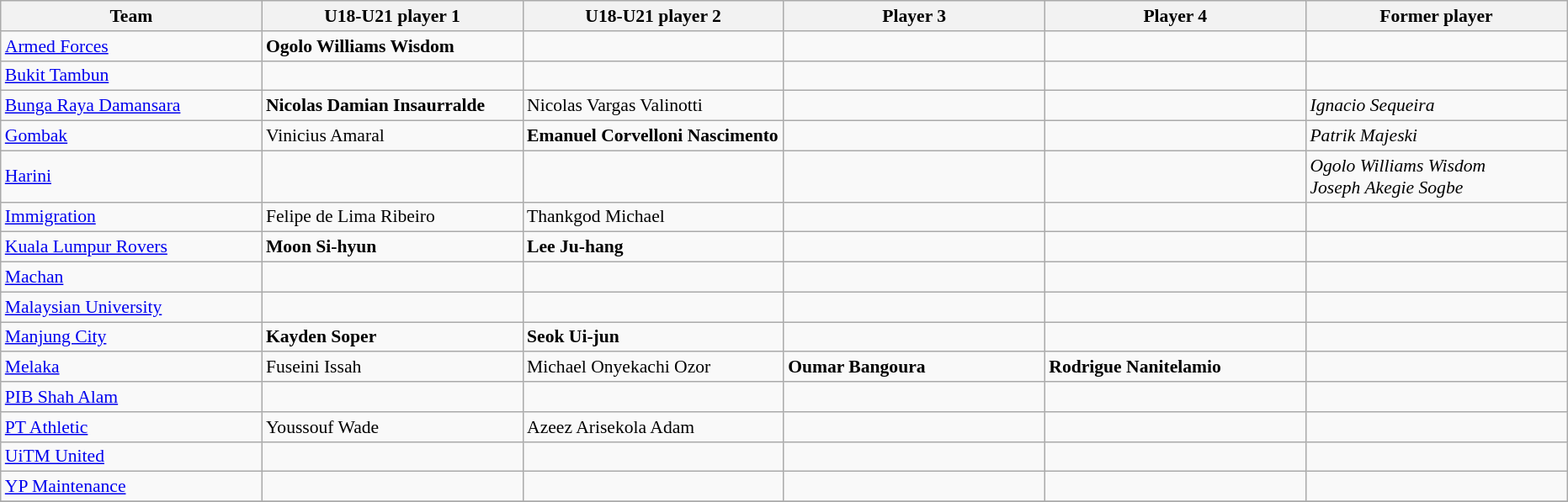<table class="wikitable" style="font-size:90%;">
<tr>
<th style="width:200px;">Team</th>
<th style="width:200px;">U18-U21 player 1</th>
<th style="width:200px;">U18-U21 player 2</th>
<th style="width:200px;">Player 3<small></small></th>
<th style="width:200px;">Player 4<small></small></th>
<th style="width:200px;">Former player <small></small></th>
</tr>
<tr>
<td><a href='#'>Armed Forces</a></td>
<td> <strong>Ogolo Williams Wisdom</strong></td>
<td></td>
<td></td>
<td></td>
<td></td>
</tr>
<tr>
<td><a href='#'>Bukit Tambun</a></td>
<td></td>
<td></td>
<td></td>
<td></td>
<td></td>
</tr>
<tr>
<td><a href='#'>Bunga Raya Damansara</a></td>
<td> <strong>Nicolas Damian Insaurralde</strong></td>
<td> Nicolas Vargas Valinotti</td>
<td></td>
<td></td>
<td> <em>Ignacio Sequeira</em></td>
</tr>
<tr>
<td><a href='#'>Gombak</a></td>
<td> Vinicius Amaral</td>
<td> <strong>Emanuel Corvelloni Nascimento</strong></td>
<td></td>
<td></td>
<td> <em>Patrik Majeski</em></td>
</tr>
<tr>
<td><a href='#'>Harini</a></td>
<td></td>
<td></td>
<td></td>
<td></td>
<td> <em>Ogolo Williams Wisdom</em><br> <em>Joseph Akegie Sogbe</em></td>
</tr>
<tr>
<td><a href='#'>Immigration</a></td>
<td> Felipe de Lima Ribeiro</td>
<td> Thankgod Michael</td>
<td></td>
<td></td>
<td></td>
</tr>
<tr>
<td><a href='#'>Kuala Lumpur Rovers</a></td>
<td> <strong>Moon Si-hyun</strong></td>
<td> <strong>Lee Ju-hang</strong></td>
<td></td>
<td></td>
<td></td>
</tr>
<tr>
<td><a href='#'>Machan</a></td>
<td></td>
<td></td>
<td></td>
<td></td>
<td></td>
</tr>
<tr>
<td><a href='#'>Malaysian University</a></td>
<td></td>
<td></td>
<td></td>
<td></td>
<td></td>
</tr>
<tr>
<td><a href='#'>Manjung City</a></td>
<td> <strong>Kayden Soper</strong></td>
<td> <strong>Seok Ui-jun</strong></td>
<td></td>
<td></td>
<td></td>
</tr>
<tr>
<td><a href='#'>Melaka</a></td>
<td> Fuseini Issah</td>
<td> Michael Onyekachi Ozor</td>
<td> <strong>Oumar Bangoura</strong></td>
<td> <strong>Rodrigue Nanitelamio</strong></td>
<td></td>
</tr>
<tr>
<td><a href='#'>PIB Shah Alam</a></td>
<td></td>
<td></td>
<td></td>
<td></td>
<td></td>
</tr>
<tr>
<td><a href='#'>PT Athletic</a></td>
<td> Youssouf Wade</td>
<td> Azeez Arisekola Adam</td>
<td></td>
<td></td>
<td></td>
</tr>
<tr>
<td><a href='#'>UiTM United</a></td>
<td></td>
<td></td>
<td></td>
<td></td>
<td></td>
</tr>
<tr>
<td><a href='#'>YP Maintenance</a></td>
<td></td>
<td></td>
<td></td>
<td></td>
<td></td>
</tr>
<tr>
</tr>
</table>
